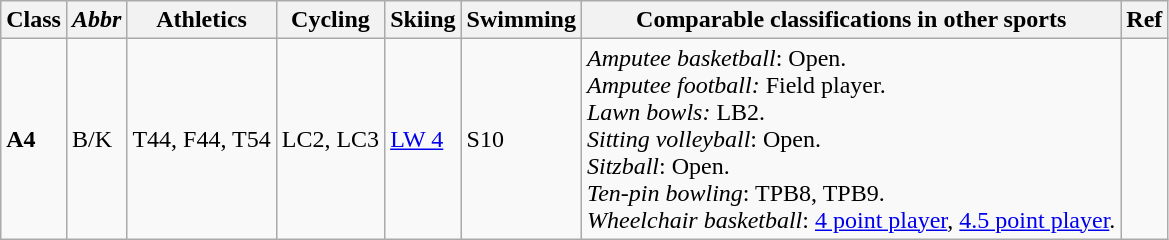<table class="wikitable sortable">
<tr>
<th>Class</th>
<th><em>Abbr</em></th>
<th>Athletics</th>
<th>Cycling</th>
<th>Skiing</th>
<th>Swimming</th>
<th>Comparable classifications in other sports</th>
<th>Ref</th>
</tr>
<tr>
<td><strong>A4</strong></td>
<td>B/K</td>
<td>T44, F44, T54</td>
<td>LC2, LC3</td>
<td><a href='#'>LW 4</a></td>
<td>S10</td>
<td><em>Amputee basketball</em>: Open.<br><em>Amputee football:</em> Field player.<br><em>Lawn bowls:</em> LB2.<br><em>Sitting volleyball</em>: Open.<br><em>Sitzball</em>: Open.<br><em>Ten-pin bowling</em>: TPB8, TPB9.<br><em>Wheelchair basketball</em>: <a href='#'>4 point player</a>, <a href='#'>4.5 point player</a>.</td>
<td></td>
</tr>
</table>
